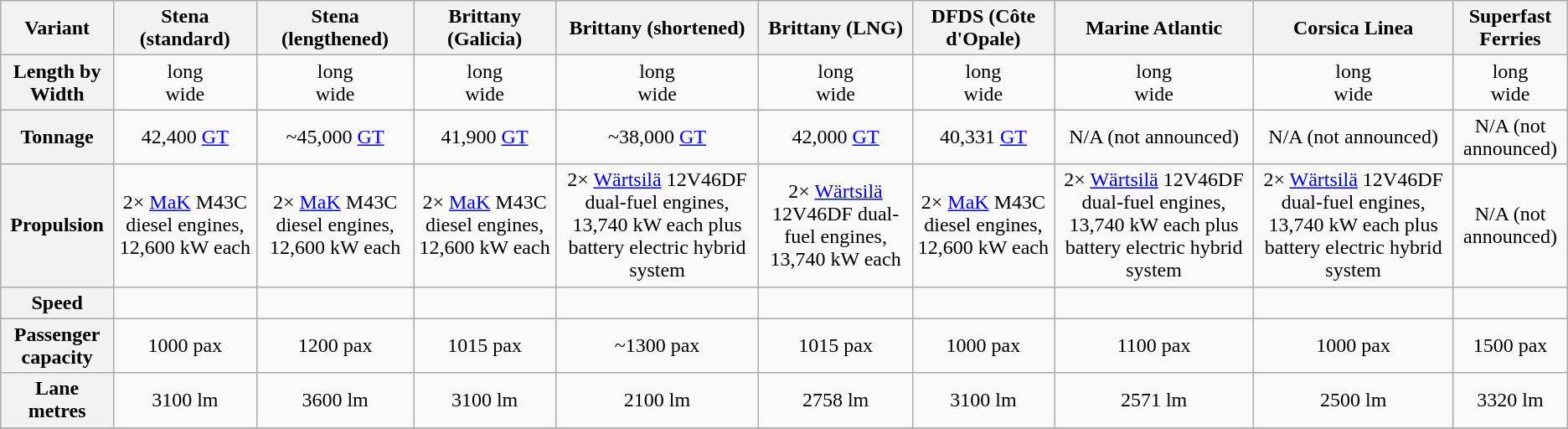<table style="text-align: center" class="wikitable">
<tr>
<th>Variant</th>
<th>Stena (standard)</th>
<th>Stena (lengthened)</th>
<th>Brittany (Galicia)</th>
<th>Brittany (shortened)</th>
<th>Brittany (LNG)</th>
<th>DFDS (Côte d'Opale)</th>
<th>Marine Atlantic</th>
<th>Corsica Linea</th>
<th>Superfast Ferries</th>
</tr>
<tr>
<th>Length by Width</th>
<td> long <br>  wide</td>
<td> long <br>  wide</td>
<td> long <br>  wide</td>
<td> long <br>  wide</td>
<td> long <br>  wide</td>
<td> long <br>  wide</td>
<td> long <br>  wide</td>
<td> long <br>  wide</td>
<td> long <br>  wide</td>
</tr>
<tr>
<th>Tonnage</th>
<td>42,400 <a href='#'>GT</a></td>
<td>~45,000 <a href='#'>GT</a></td>
<td>41,900 <a href='#'>GT</a></td>
<td>~38,000 <a href='#'>GT</a></td>
<td>42,000 <a href='#'>GT</a></td>
<td>40,331 <a href='#'>GT</a></td>
<td>N/A (not announced)</td>
<td>N/A (not announced)</td>
<td>N/A (not announced)</td>
</tr>
<tr>
<th>Propulsion</th>
<td>2× <a href='#'>MaK</a> M43C diesel engines, 12,600 kW each</td>
<td>2× <a href='#'>MaK</a> M43C diesel engines, 12,600 kW each</td>
<td>2× <a href='#'>MaK</a> M43C diesel engines, 12,600 kW each</td>
<td>2× <a href='#'>Wärtsilä</a> 12V46DF dual-fuel engines, 13,740 kW each plus battery electric hybrid system</td>
<td>2× <a href='#'>Wärtsilä</a> 12V46DF dual-fuel engines, 13,740 kW each</td>
<td>2× <a href='#'>MaK</a> M43C diesel engines, 12,600 kW each</td>
<td>2× <a href='#'>Wärtsilä</a> 12V46DF dual-fuel engines, 13,740 kW each plus battery electric hybrid system</td>
<td>2× <a href='#'>Wärtsilä</a> 12V46DF dual-fuel engines, 13,740 kW each plus battery electric hybrid system</td>
<td>N/A (not announced)</td>
</tr>
<tr>
<th>Speed</th>
<td></td>
<td></td>
<td></td>
<td></td>
<td></td>
<td></td>
<td></td>
<td></td>
<td></td>
</tr>
<tr>
<th>Passenger capacity</th>
<td>1000 pax</td>
<td>1200 pax</td>
<td>1015 pax</td>
<td>~1300 pax</td>
<td>1015 pax</td>
<td>1000 pax</td>
<td>1100 pax</td>
<td>1000 pax</td>
<td>1500 pax</td>
</tr>
<tr>
<th>Lane metres</th>
<td>3100 lm</td>
<td>3600 lm</td>
<td>3100 lm</td>
<td>2100 lm</td>
<td>2758 lm</td>
<td>3100 lm</td>
<td>2571 lm</td>
<td>2500 lm</td>
<td>3320 lm</td>
</tr>
<tr>
</tr>
</table>
